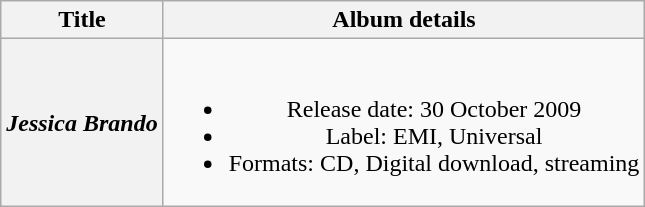<table class="wikitable plainrowheaders" style="text-align:center;">
<tr>
<th scope="col">Title</th>
<th scope="col">Album details</th>
</tr>
<tr>
<th scope="row"><em>Jessica Brando</em></th>
<td><br><ul><li>Release date: 30 October 2009</li><li>Label: EMI, Universal</li><li>Formats: CD, Digital download, streaming</li></ul></td>
</tr>
</table>
